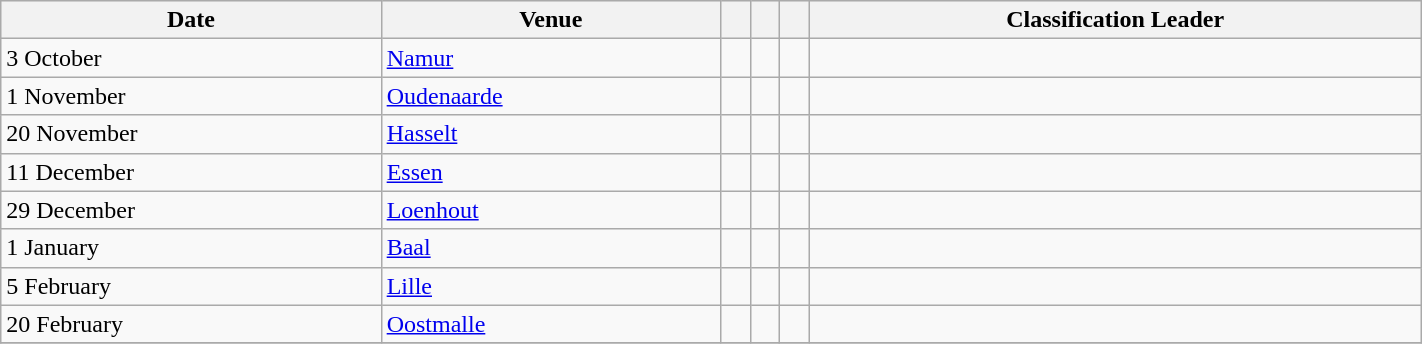<table class="wikitable" width=75%>
<tr bgcolor="#efefef">
<th>Date</th>
<th>Venue</th>
<th></th>
<th></th>
<th></th>
<th>Classification Leader</th>
</tr>
<tr>
<td>3 October</td>
<td><a href='#'>Namur</a></td>
<td></td>
<td></td>
<td></td>
<td></td>
</tr>
<tr>
<td>1 November</td>
<td><a href='#'>Oudenaarde</a></td>
<td></td>
<td></td>
<td></td>
<td></td>
</tr>
<tr>
<td>20 November</td>
<td><a href='#'>Hasselt</a></td>
<td></td>
<td></td>
<td></td>
<td></td>
</tr>
<tr>
<td>11 December</td>
<td><a href='#'>Essen</a></td>
<td></td>
<td></td>
<td></td>
<td></td>
</tr>
<tr>
<td>29 December</td>
<td><a href='#'>Loenhout</a></td>
<td></td>
<td></td>
<td></td>
<td></td>
</tr>
<tr>
<td>1 January</td>
<td><a href='#'>Baal</a></td>
<td></td>
<td></td>
<td></td>
<td></td>
</tr>
<tr>
<td>5 February</td>
<td><a href='#'>Lille</a></td>
<td></td>
<td></td>
<td></td>
<td></td>
</tr>
<tr>
<td>20 February</td>
<td><a href='#'>Oostmalle</a></td>
<td></td>
<td></td>
<td></td>
<td></td>
</tr>
<tr>
</tr>
</table>
